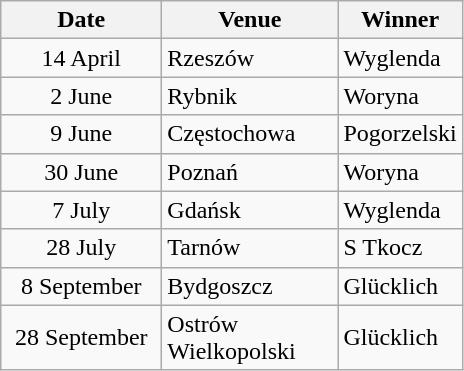<table class=wikitable>
<tr>
<th width=100px>Date</th>
<th width=110px>Venue</th>
<th>Winner</th>
</tr>
<tr>
<td align=center>14 April</td>
<td>Rzeszów</td>
<td>Wyglenda</td>
</tr>
<tr>
<td align=center>2 June</td>
<td>Rybnik</td>
<td>Woryna</td>
</tr>
<tr>
<td align=center>9 June</td>
<td>Częstochowa</td>
<td>Pogorzelski</td>
</tr>
<tr>
<td align=center>30 June</td>
<td>Poznań</td>
<td>Woryna</td>
</tr>
<tr>
<td align=center>7 July</td>
<td>Gdańsk</td>
<td>Wyglenda</td>
</tr>
<tr>
<td align=center>28 July</td>
<td>Tarnów</td>
<td>S Tkocz</td>
</tr>
<tr>
<td align=center>8 September</td>
<td>Bydgoszcz</td>
<td>Glücklich</td>
</tr>
<tr>
<td align=center>28 September</td>
<td>Ostrów Wielkopolski</td>
<td>Glücklich</td>
</tr>
</table>
